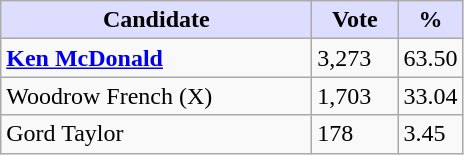<table class="wikitable">
<tr>
<th style="background:#ddf; width:200px;">Candidate</th>
<th style="background:#ddf; width:50px;">Vote</th>
<th style="background:#ddf; width:30px;">%</th>
</tr>
<tr>
<td><strong><a href='#'>Ken McDonald</a></strong></td>
<td>3,273</td>
<td>63.50</td>
</tr>
<tr>
<td>Woodrow French (X)</td>
<td>1,703</td>
<td>33.04</td>
</tr>
<tr>
<td>Gord Taylor</td>
<td>178</td>
<td>3.45</td>
</tr>
</table>
